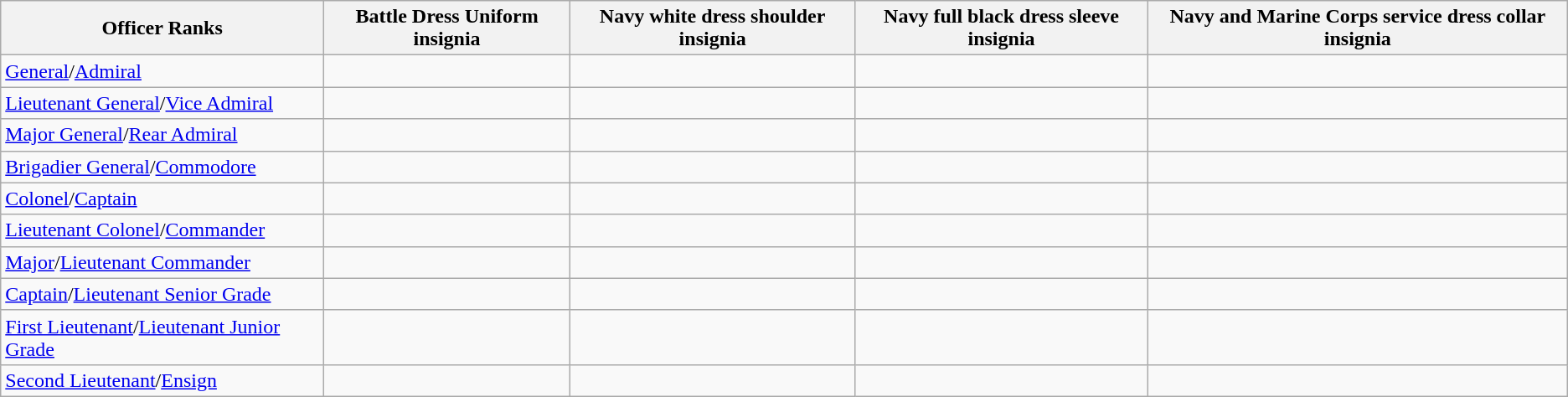<table class="wikitable" align="center" cellpadding="5">
<tr>
<th>Officer Ranks</th>
<th>Battle Dress Uniform insignia</th>
<th>Navy white dress shoulder insignia<br></th>
<th>Navy full black dress sleeve insignia<br></th>
<th>Navy and Marine Corps service dress collar insignia<br></th>
</tr>
<tr>
<td><a href='#'>General</a>/<a href='#'>Admiral</a></td>
<td></td>
<td></td>
<td></td>
<td></td>
</tr>
<tr>
<td><a href='#'>Lieutenant General</a>/<a href='#'>Vice Admiral</a></td>
<td></td>
<td></td>
<td></td>
<td></td>
</tr>
<tr>
<td><a href='#'>Major General</a>/<a href='#'>Rear Admiral</a></td>
<td></td>
<td></td>
<td></td>
<td></td>
</tr>
<tr>
<td><a href='#'>Brigadier General</a>/<a href='#'>Commodore</a></td>
<td></td>
<td></td>
<td></td>
<td></td>
</tr>
<tr>
<td><a href='#'>Colonel</a>/<a href='#'>Captain</a></td>
<td></td>
<td></td>
<td></td>
<td></td>
</tr>
<tr>
<td><a href='#'>Lieutenant Colonel</a>/<a href='#'>Commander</a></td>
<td></td>
<td></td>
<td></td>
<td></td>
</tr>
<tr>
<td><a href='#'>Major</a>/<a href='#'>Lieutenant Commander</a></td>
<td></td>
<td></td>
<td></td>
<td></td>
</tr>
<tr>
<td><a href='#'>Captain</a>/<a href='#'>Lieutenant Senior Grade</a></td>
<td></td>
<td></td>
<td></td>
<td></td>
</tr>
<tr>
<td><a href='#'>First Lieutenant</a>/<a href='#'>Lieutenant Junior Grade</a></td>
<td></td>
<td></td>
<td></td>
<td></td>
</tr>
<tr>
<td><a href='#'>Second Lieutenant</a>/<a href='#'>Ensign</a></td>
<td></td>
<td></td>
<td></td>
<td></td>
</tr>
</table>
